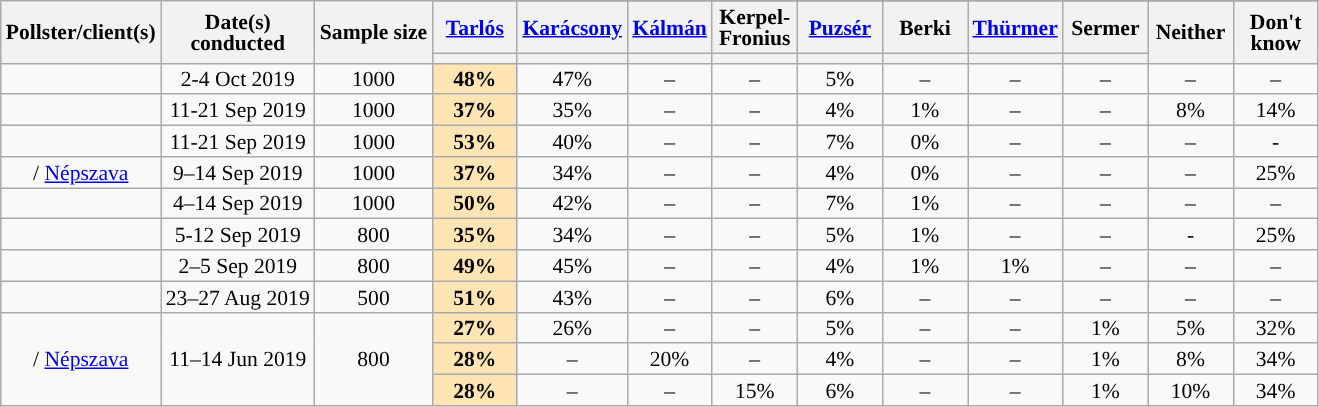<table class="wikitable sortable" style="text-align:center;font-size:90%;line-height:14px">
<tr>
<th rowspan="3">Pollster/client(s)</th>
<th rowspan="3">Date(s)<br>conducted</th>
<th rowspan="3">Sample size</th>
</tr>
<tr>
<th style="width:50px;"><a href='#'>Tarlós</a></th>
<th style="width:50px;"><a href='#'>Karácsony</a></th>
<th style="width:50px;"><a href='#'>Kálmán</a></th>
<th style="width:50px;">Kerpel-Fronius</th>
<th style="width:50px;"><a href='#'>Puzsér</a></th>
<th style="width:50px;">Berki</th>
<th style="width:50px;"><a href='#'>Thürmer</a></th>
<th style="width:50px;">Sermer</th>
<th style="width:50px;" rowspan="2">Neither</th>
<th style="width:50px;" rowspan="2">Don't know</th>
</tr>
<tr>
<th data-sort-type="number" style="background:"></th>
<th data-sort-type="number" style="background:"></th>
<th data-sort-type="number" style="background:"></th>
<th data-sort-type="number" style="background:"></th>
<th data-sort-type="number" style="background:"></th>
<th data-sort-type="number" style="background:"></th>
<th data-sort-type="number" style="background:"></th>
<th data-sort-type="number" style="background:"></th>
</tr>
<tr>
<td></td>
<td data-sort-value="2019-09-21">2-4 Oct 2019</td>
<td>1000</td>
<td style="background:#FFE5B4"><strong>48%</strong></td>
<td>47%</td>
<td>–</td>
<td>–</td>
<td>5%</td>
<td>–</td>
<td>–</td>
<td>–</td>
<td>–</td>
<td>–</td>
</tr>
<tr>
<td></td>
<td data-sort-value="2019-09-21">11-21 Sep 2019</td>
<td>1000</td>
<td style="background:#FFE5B4"><strong>37%</strong></td>
<td>35%</td>
<td>–</td>
<td>–</td>
<td>4%</td>
<td>1%</td>
<td>–</td>
<td>–</td>
<td>8%</td>
<td>14%</td>
</tr>
<tr>
<td></td>
<td data-sort-value="2019-09-21">11-21 Sep 2019</td>
<td>1000</td>
<td style="background:#FFE5B4"><strong>53%</strong></td>
<td>40%</td>
<td>–</td>
<td>–</td>
<td>7%</td>
<td>0%</td>
<td>–</td>
<td>–</td>
<td>–</td>
<td>-</td>
</tr>
<tr>
<td> / <a href='#'>Népszava</a></td>
<td data-sort-value="2019-09-14">9–14 Sep 2019</td>
<td>1000</td>
<td style="background:#FFE5B4"><strong>37%</strong></td>
<td>34%</td>
<td>–</td>
<td>–</td>
<td>4%</td>
<td>0%</td>
<td>–</td>
<td>–</td>
<td>–</td>
<td>25%</td>
</tr>
<tr>
<td></td>
<td data-sort-value="2019-09-14">4–14 Sep 2019</td>
<td>1000</td>
<td style="background:#FFE5B4"><strong>50%</strong></td>
<td>42%</td>
<td>–</td>
<td>–</td>
<td>7%</td>
<td>1%</td>
<td>–</td>
<td>–</td>
<td>–</td>
<td>–</td>
</tr>
<tr>
<td></td>
<td data-sort-value="2019-09-12">5-12 Sep 2019</td>
<td>800</td>
<td style="background:#FFE5B4"><strong>35%</strong></td>
<td>34%</td>
<td>–</td>
<td>–</td>
<td>5%</td>
<td>1%</td>
<td>–</td>
<td>–</td>
<td>-</td>
<td>25%</td>
</tr>
<tr>
<td></td>
<td data-sort-value="2019-09-05">2–5 Sep 2019</td>
<td>800</td>
<td style="background:#FFE5B4"><strong>49%</strong></td>
<td>45%</td>
<td>–</td>
<td>–</td>
<td>4%</td>
<td>1%</td>
<td>1%</td>
<td>–</td>
<td>–</td>
<td>–</td>
</tr>
<tr>
<td></td>
<td data-sort-value="2019-08-27">23–27 Aug 2019</td>
<td>500</td>
<td style="background:#FFE5B4"><strong>51%</strong></td>
<td>43%</td>
<td>–</td>
<td>–</td>
<td>6%</td>
<td>–</td>
<td>–</td>
<td>–</td>
<td>–</td>
<td>–</td>
</tr>
<tr>
<td rowspan="3"> / <a href='#'>Népszava</a></td>
<td rowspan="3" data-sort-value="2019-07-14">11–14 Jun 2019</td>
<td rowspan="3">800</td>
<td style="background:#FFE5B4"><strong>27%</strong></td>
<td>26%</td>
<td>–</td>
<td>–</td>
<td>5%</td>
<td>–</td>
<td>–</td>
<td>1%</td>
<td>5%</td>
<td>32%</td>
</tr>
<tr>
<td style="background:#FFE5B4"><strong>28%</strong></td>
<td>–</td>
<td>20%</td>
<td>–</td>
<td>4%</td>
<td>–</td>
<td>–</td>
<td>1%</td>
<td>8%</td>
<td>34%</td>
</tr>
<tr>
<td style="background:#FFE5B4"><strong>28%</strong></td>
<td>–</td>
<td>–</td>
<td>15%</td>
<td>6%</td>
<td>–</td>
<td>–</td>
<td>1%</td>
<td>10%</td>
<td>34%</td>
</tr>
</table>
